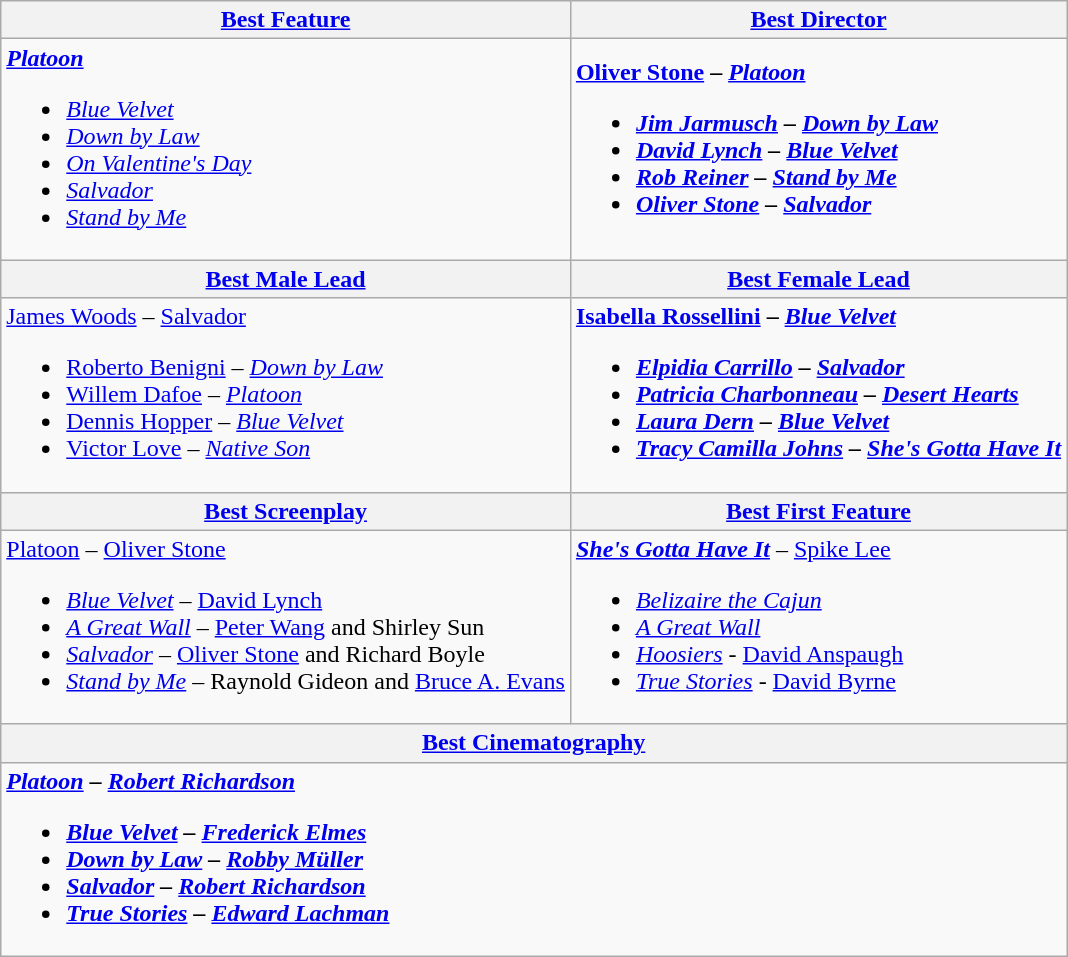<table class="wikitable">
<tr>
<th><a href='#'>Best Feature</a></th>
<th><a href='#'>Best Director</a></th>
</tr>
<tr>
<td><strong><em><a href='#'>Platoon</a></em></strong><br><ul><li><em><a href='#'>Blue Velvet</a></em></li><li><em><a href='#'>Down by Law</a></em></li><li><em><a href='#'>On Valentine's Day</a></em></li><li><em><a href='#'>Salvador</a></em></li><li><em><a href='#'>Stand by Me</a></em></li></ul></td>
<td><strong><a href='#'>Oliver Stone</a> – <em><a href='#'>Platoon</a><strong><em><br><ul><li><a href='#'>Jim Jarmusch</a> – </em><a href='#'>Down by Law</a><em></li><li><a href='#'>David Lynch</a> – </em><a href='#'>Blue Velvet</a><em></li><li><a href='#'>Rob Reiner</a> – </em><a href='#'>Stand by Me</a><em></li><li><a href='#'>Oliver Stone</a> – </em><a href='#'>Salvador</a><em></li></ul></td>
</tr>
<tr>
<th><a href='#'>Best Male Lead</a></th>
<th><a href='#'>Best Female Lead</a></th>
</tr>
<tr>
<td></strong><a href='#'>James Woods</a> – </em><a href='#'>Salvador</a></em></strong><br><ul><li><a href='#'>Roberto Benigni</a> – <em><a href='#'>Down by Law</a></em></li><li><a href='#'>Willem Dafoe</a> – <em><a href='#'>Platoon</a></em></li><li><a href='#'>Dennis Hopper</a> – <em><a href='#'>Blue Velvet</a></em></li><li><a href='#'>Victor Love</a> – <em><a href='#'>Native Son</a></em></li></ul></td>
<td><strong><a href='#'>Isabella Rossellini</a> – <em><a href='#'>Blue Velvet</a><strong><em><br><ul><li><a href='#'>Elpidia Carrillo</a> – </em><a href='#'>Salvador</a><em></li><li><a href='#'>Patricia Charbonneau</a> – </em><a href='#'>Desert Hearts</a><em></li><li><a href='#'>Laura Dern</a> – </em><a href='#'>Blue Velvet</a><em></li><li><a href='#'>Tracy Camilla Johns</a> – </em><a href='#'>She's Gotta Have It</a><em></li></ul></td>
</tr>
<tr>
<th><a href='#'>Best Screenplay</a></th>
<th><a href='#'>Best First Feature</a></th>
</tr>
<tr>
<td></em></strong><a href='#'>Platoon</a></em> – <a href='#'>Oliver Stone</a></strong><br><ul><li><em><a href='#'>Blue Velvet</a></em> – <a href='#'>David Lynch</a></li><li><em><a href='#'>A Great Wall</a></em> – <a href='#'>Peter Wang</a> and Shirley Sun</li><li><em><a href='#'>Salvador</a></em> – <a href='#'>Oliver Stone</a> and Richard Boyle</li><li><em><a href='#'>Stand by Me</a></em> – Raynold Gideon and <a href='#'>Bruce A. Evans</a></li></ul></td>
<td><strong><em><a href='#'>She's Gotta Have It</a></em></strong> – <a href='#'>Spike Lee</a><br><ul><li><em><a href='#'>Belizaire the Cajun</a></em></li><li><em><a href='#'>A Great Wall</a></em></li><li><em><a href='#'>Hoosiers</a></em> - <a href='#'>David Anspaugh</a></li><li><em><a href='#'>True Stories</a></em> - <a href='#'>David Byrne</a></li></ul></td>
</tr>
<tr>
<th colspan="2"><a href='#'>Best Cinematography</a></th>
</tr>
<tr>
<td colspan="2"><strong><em><a href='#'>Platoon</a><em> – <a href='#'>Robert Richardson</a><strong><br><ul><li></em><a href='#'>Blue Velvet</a><em> – <a href='#'>Frederick Elmes</a></li><li></em><a href='#'>Down by Law</a><em> – <a href='#'>Robby Müller</a></li><li></em><a href='#'>Salvador</a><em> – <a href='#'>Robert Richardson</a></li><li></em><a href='#'>True Stories</a><em> – <a href='#'>Edward Lachman</a></li></ul></td>
</tr>
</table>
